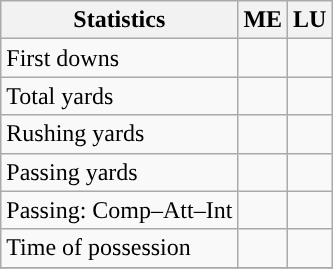<table class="wikitable" style="float: left;">
<tr>
<th>Statistics</th>
<th>ME</th>
<th>LU</th>
</tr>
<tr>
<td>First downs</td>
<td></td>
<td></td>
</tr>
<tr>
<td>Total yards</td>
<td></td>
<td></td>
</tr>
<tr>
<td>Rushing yards</td>
<td></td>
<td></td>
</tr>
<tr>
<td>Passing yards</td>
<td></td>
<td></td>
</tr>
<tr>
<td>Passing: Comp–Att–Int</td>
<td></td>
<td></td>
</tr>
<tr>
<td>Time of possession</td>
<td></td>
<td></td>
</tr>
<tr>
</tr>
</table>
